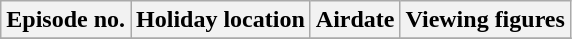<table class="wikitable">
<tr>
<th>Episode no.</th>
<th>Holiday location</th>
<th>Airdate</th>
<th>Viewing figures</th>
</tr>
<tr>
</tr>
</table>
